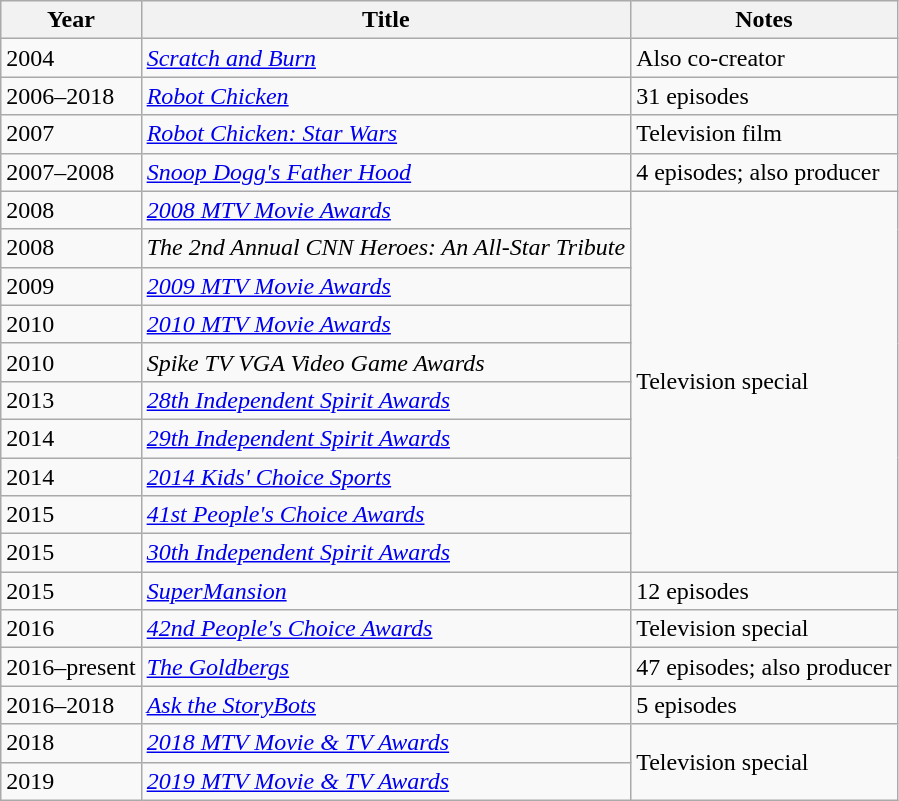<table class="wikitable sortable">
<tr>
<th>Year</th>
<th>Title</th>
<th>Notes</th>
</tr>
<tr>
<td>2004</td>
<td><em><a href='#'>Scratch and Burn</a></em></td>
<td>Also co-creator</td>
</tr>
<tr>
<td>2006–2018</td>
<td><em><a href='#'>Robot Chicken</a></em></td>
<td>31 episodes</td>
</tr>
<tr>
<td>2007</td>
<td><em><a href='#'>Robot Chicken: Star Wars</a></em></td>
<td>Television film</td>
</tr>
<tr>
<td>2007–2008</td>
<td><em><a href='#'>Snoop Dogg's Father Hood</a></em></td>
<td>4 episodes; also producer</td>
</tr>
<tr>
<td>2008</td>
<td><em><a href='#'>2008 MTV Movie Awards</a></em></td>
<td rowspan="10">Television special</td>
</tr>
<tr>
<td>2008</td>
<td><em>The 2nd Annual CNN Heroes: An All-Star Tribute</em></td>
</tr>
<tr>
<td>2009</td>
<td><em><a href='#'>2009 MTV Movie Awards</a></em></td>
</tr>
<tr>
<td>2010</td>
<td><em><a href='#'>2010 MTV Movie Awards</a></em></td>
</tr>
<tr>
<td>2010</td>
<td><em>Spike TV VGA Video Game Awards</em></td>
</tr>
<tr>
<td>2013</td>
<td><em><a href='#'>28th Independent Spirit Awards</a></em></td>
</tr>
<tr>
<td>2014</td>
<td><em><a href='#'>29th Independent Spirit Awards</a></em></td>
</tr>
<tr>
<td>2014</td>
<td><em><a href='#'>2014 Kids' Choice Sports</a></em></td>
</tr>
<tr>
<td>2015</td>
<td><em><a href='#'>41st People's Choice Awards</a></em></td>
</tr>
<tr>
<td>2015</td>
<td><em><a href='#'>30th Independent Spirit Awards</a></em></td>
</tr>
<tr>
<td>2015</td>
<td><em><a href='#'>SuperMansion</a></em></td>
<td>12 episodes</td>
</tr>
<tr>
<td>2016</td>
<td><em><a href='#'>42nd People's Choice Awards</a></em></td>
<td>Television special</td>
</tr>
<tr>
<td>2016–present</td>
<td><a href='#'><em>The Goldbergs</em></a></td>
<td>47 episodes; also producer</td>
</tr>
<tr>
<td>2016–2018</td>
<td><em><a href='#'>Ask the StoryBots</a></em></td>
<td>5 episodes</td>
</tr>
<tr>
<td>2018</td>
<td><em><a href='#'>2018 MTV Movie & TV Awards</a></em></td>
<td rowspan="2">Television special</td>
</tr>
<tr>
<td>2019</td>
<td><em><a href='#'>2019 MTV Movie & TV Awards</a></em></td>
</tr>
</table>
